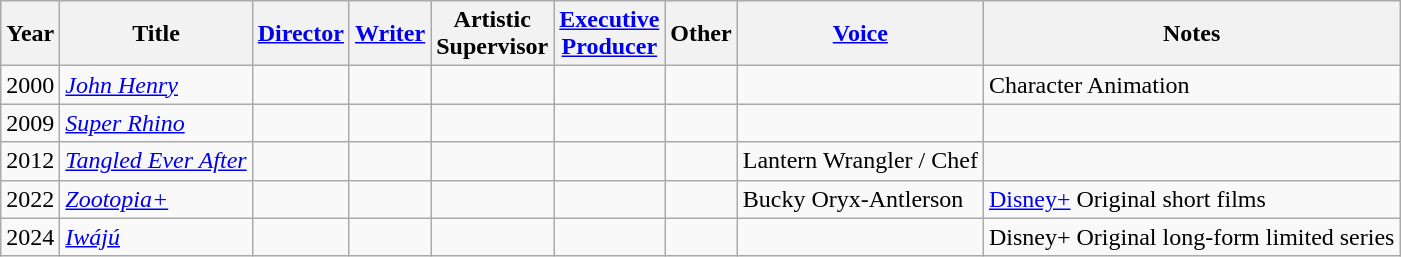<table class="wikitable">
<tr>
<th>Year</th>
<th>Title</th>
<th><a href='#'>Director</a></th>
<th><a href='#'>Writer</a></th>
<th>Artistic<br>Supervisor</th>
<th><a href='#'>Executive<br>Producer</a></th>
<th>Other</th>
<th><a href='#'>Voice</a></th>
<th>Notes</th>
</tr>
<tr>
<td>2000</td>
<td><em><a href='#'>John Henry</a></em></td>
<td></td>
<td></td>
<td></td>
<td></td>
<td></td>
<td></td>
<td>Character Animation</td>
</tr>
<tr>
<td>2009</td>
<td><em><a href='#'>Super Rhino</a></em></td>
<td></td>
<td></td>
<td></td>
<td></td>
<td></td>
<td></td>
<td></td>
</tr>
<tr>
<td>2012</td>
<td><em><a href='#'>Tangled Ever After</a></em></td>
<td></td>
<td></td>
<td></td>
<td></td>
<td></td>
<td>Lantern Wrangler / Chef</td>
<td></td>
</tr>
<tr>
<td>2022</td>
<td><em><a href='#'>Zootopia+</a></em></td>
<td></td>
<td></td>
<td></td>
<td></td>
<td></td>
<td>Bucky Oryx-Antlerson</td>
<td><a href='#'>Disney+</a> Original short films</td>
</tr>
<tr>
<td>2024</td>
<td><em><a href='#'>Iwájú</a></em></td>
<td></td>
<td></td>
<td></td>
<td></td>
<td></td>
<td></td>
<td>Disney+ Original long-form limited series</td>
</tr>
</table>
